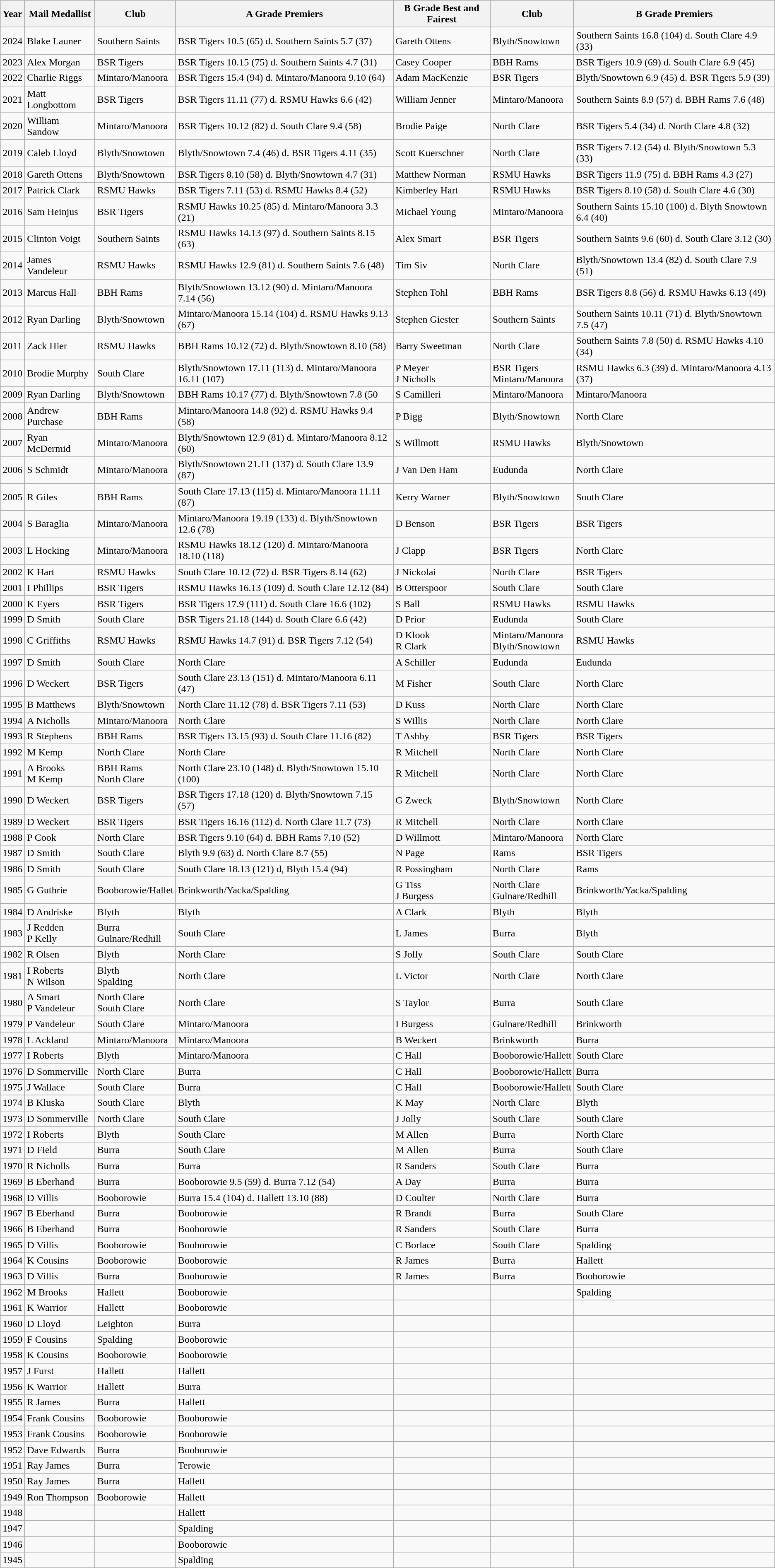<table class="wikitable">
<tr>
<th>Year</th>
<th>Mail Medallist</th>
<th>Club</th>
<th>A Grade Premiers</th>
<th>B Grade Best and Fairest</th>
<th>Club</th>
<th>B Grade Premiers</th>
</tr>
<tr>
<td>2024</td>
<td>Blake Launer</td>
<td>Southern Saints</td>
<td>BSR Tigers 10.5 (65) d. Southern Saints 5.7 (37)</td>
<td>Gareth Ottens</td>
<td>Blyth/Snowtown</td>
<td>Southern Saints 16.8 (104) d. South Clare 4.9 (33)</td>
</tr>
<tr>
<td>2023</td>
<td>Alex Morgan</td>
<td>BSR Tigers</td>
<td>BSR Tigers 10.15 (75) d. Southern Saints 4.7 (31)</td>
<td>Casey Cooper</td>
<td>BBH Rams</td>
<td>BSR Tigers 10.9 (69) d. South Clare 6.9 (45)</td>
</tr>
<tr>
<td>2022</td>
<td>Charlie Riggs</td>
<td>Mintaro/Manoora</td>
<td>BSR Tigers 15.4 (94) d. Mintaro/Manoora 9.10 (64)</td>
<td>Adam MacKenzie</td>
<td>BSR Tigers</td>
<td>Blyth/Snowtown 6.9 (45) d. BSR Tigers 5.9 (39)</td>
</tr>
<tr>
<td>2021</td>
<td>Matt Longbottom</td>
<td>BSR Tigers</td>
<td>BSR Tigers 11.11 (77) d. RSMU Hawks 6.6 (42)</td>
<td>William Jenner</td>
<td>Mintaro/Manoora</td>
<td>Southern Saints 8.9 (57) d. BBH Rams 7.6 (48)</td>
</tr>
<tr>
<td>2020</td>
<td>William Sandow</td>
<td>Mintaro/Manoora</td>
<td>BSR Tigers 10.12 (82) d. South Clare 9.4 (58)</td>
<td>Brodie Paige</td>
<td>North Clare</td>
<td>BSR Tigers 5.4 (34) d. North Clare 4.8 (32)</td>
</tr>
<tr>
<td>2019</td>
<td>Caleb Lloyd</td>
<td>Blyth/Snowtown</td>
<td>Blyth/Snowtown 7.4 (46) d. BSR Tigers 4.11 (35)</td>
<td>Scott Kuerschner</td>
<td>North Clare</td>
<td>BSR Tigers 7.12 (54) d. Blyth/Snowtown 5.3 (33)</td>
</tr>
<tr>
<td>2018</td>
<td>Gareth Ottens</td>
<td>Blyth/Snowtown</td>
<td>BSR Tigers 8.10 (58) d. Blyth/Snowtown 4.7 (31)</td>
<td>Matthew Norman</td>
<td>RSMU Hawks</td>
<td>BSR Tigers 11.9 (75) d. BBH Rams 4.3 (27)</td>
</tr>
<tr>
<td>2017</td>
<td>Patrick Clark</td>
<td>RSMU Hawks</td>
<td>BSR Tigers 7.11 (53) d. RSMU Hawks 8.4 (52)</td>
<td>Kimberley Hart</td>
<td>RSMU Hawks</td>
<td>BSR Tigers 8.10 (58) d. South Clare 4.6 (30)</td>
</tr>
<tr>
<td>2016</td>
<td>Sam Heinjus</td>
<td>BSR Tigers</td>
<td>RSMU Hawks 10.25 (85) d. Mintaro/Manoora 3.3 (21)</td>
<td>Michael Young</td>
<td>Mintaro/Manoora</td>
<td>Southern Saints 15.10 (100) d. Blyth Snowtown 6.4 (40)</td>
</tr>
<tr>
<td>2015</td>
<td>Clinton Voigt</td>
<td>Southern Saints</td>
<td>RSMU Hawks 14.13 (97) d. Southern Saints 8.15 (63)</td>
<td>Alex Smart</td>
<td>BSR Tigers</td>
<td>Southern Saints 9.6 (60) d. South Clare 3.12 (30)</td>
</tr>
<tr>
<td>2014</td>
<td>James Vandeleur</td>
<td>RSMU Hawks</td>
<td>RSMU Hawks 12.9 (81) d. Southern Saints 7.6 (48)</td>
<td>Tim Siv</td>
<td>North Clare</td>
<td>Blyth/Snowtown 13.4 (82) d. South Clare 7.9 (51)</td>
</tr>
<tr>
<td>2013</td>
<td>Marcus Hall</td>
<td>BBH Rams</td>
<td>Blyth/Snowtown 13.12 (90) d. Mintaro/Manoora 7.14 (56)</td>
<td>Stephen Tohl</td>
<td>BBH Rams</td>
<td>BSR Tigers 8.8 (56) d. RSMU Hawks 6.13 (49)</td>
</tr>
<tr>
<td>2012</td>
<td>Ryan Darling</td>
<td>Blyth/Snowtown</td>
<td>Mintaro/Manoora 15.14 (104) d. RSMU Hawks 9.13 (67)</td>
<td>Stephen Giester</td>
<td>Southern Saints</td>
<td>Southern Saints 10.11 (71) d. Blyth/Snowtown 7.5 (47)</td>
</tr>
<tr>
<td>2011</td>
<td>Zack Hier</td>
<td>RSMU Hawks</td>
<td>BBH Rams 10.12 (72) d. Blyth/Snowtown 8.10 (58)</td>
<td>Barry Sweetman</td>
<td>North Clare</td>
<td>Southern Saints 7.8 (50) d. RSMU Hawks 4.10 (34)</td>
</tr>
<tr>
<td>2010</td>
<td>Brodie Murphy</td>
<td>South Clare</td>
<td>Blyth/Snowtown 17.11 (113) d. Mintaro/Manoora 16.11 (107)</td>
<td>P Meyer<br>J Nicholls</td>
<td>BSR Tigers<br>Mintaro/Manoora</td>
<td>RSMU Hawks 6.3 (39) d. Mintaro/Manoora 4.13 (37)</td>
</tr>
<tr>
<td>2009</td>
<td>Ryan Darling</td>
<td>Blyth/Snowtown</td>
<td>BBH Rams 10.17 (77) d. Blyth/Snowtown 7.8 (50</td>
<td>S Camilleri</td>
<td>Mintaro/Manoora</td>
<td>Mintaro/Manoora</td>
</tr>
<tr>
<td>2008</td>
<td>Andrew Purchase</td>
<td>BBH Rams</td>
<td>Mintaro/Manoora 14.8 (92) d. RSMU Hawks 9.4 (58)</td>
<td>P Bigg</td>
<td>Blyth/Snowtown</td>
<td>North Clare</td>
</tr>
<tr>
<td>2007</td>
<td>Ryan McDermid</td>
<td>Mintaro/Manoora</td>
<td>Blyth/Snowtown 12.9 (81) d. Mintaro/Manoora 8.12 (60)</td>
<td>S Willmott</td>
<td>RSMU Hawks</td>
<td>Blyth/Snowtown</td>
</tr>
<tr>
<td>2006</td>
<td>S Schmidt</td>
<td>Mintaro/Manoora</td>
<td>Blyth/Snowtown 21.11 (137) d. South Clare 13.9 (87)</td>
<td>J Van Den Ham</td>
<td>Eudunda</td>
<td>North Clare</td>
</tr>
<tr>
<td>2005</td>
<td>R Giles</td>
<td>BBH Rams</td>
<td>South Clare 17.13 (115) d. Mintaro/Manoora 11.11 (87)</td>
<td>Kerry Warner</td>
<td>Blyth/Snowtown</td>
<td>South Clare</td>
</tr>
<tr>
<td>2004</td>
<td>S Baraglia</td>
<td>Mintaro/Manoora</td>
<td>Mintaro/Manoora 19.19 (133) d. Blyth/Snowtown 12.6 (78)</td>
<td>D Benson</td>
<td>BSR Tigers</td>
<td>BSR Tigers</td>
</tr>
<tr>
<td>2003</td>
<td>L Hocking</td>
<td>Mintaro/Manoora</td>
<td>RSMU Hawks 18.12 (120) d. Mintaro/Manoora 18.10 (118)</td>
<td>J Clapp</td>
<td>BSR Tigers</td>
<td>North Clare</td>
</tr>
<tr>
<td>2002</td>
<td>K Hart</td>
<td>RSMU Hawks</td>
<td>South Clare 10.12 (72) d. BSR Tigers 8.14 (62)</td>
<td>J Nickolai</td>
<td>North Clare</td>
<td>BSR Tigers</td>
</tr>
<tr>
<td>2001</td>
<td>I Phillips</td>
<td>BSR Tigers</td>
<td>RSMU Hawks 16.13 (109) d. South Clare 12.12 (84)</td>
<td>B Otterspoor</td>
<td>South Clare</td>
<td>South Clare</td>
</tr>
<tr>
<td>2000</td>
<td>K Eyers</td>
<td>BSR Tigers</td>
<td>BSR Tigers 17.9 (111) d. South Clare 16.6 (102)</td>
<td>S Ball</td>
<td>RSMU Hawks</td>
<td>RSMU Hawks</td>
</tr>
<tr>
<td>1999</td>
<td>D  Smith</td>
<td>South Clare</td>
<td>BSR Tigers 21.18 (144) d. South Clare 6.6 (42)</td>
<td>D Prior</td>
<td>Eudunda</td>
<td>South Clare</td>
</tr>
<tr>
<td>1998</td>
<td>C Griffiths</td>
<td>RSMU Hawks</td>
<td>RSMU Hawks 14.7 (91) d. BSR Tigers 7.12 (54)</td>
<td>D Klook<br>R Clark</td>
<td>Mintaro/Manoora<br>Blyth/Snowtown</td>
<td>RSMU Hawks</td>
</tr>
<tr>
<td>1997</td>
<td>D Smith</td>
<td>South Clare</td>
<td>North Clare</td>
<td>A Schiller</td>
<td>Eudunda</td>
<td>Eudunda</td>
</tr>
<tr>
<td>1996</td>
<td>D Weckert</td>
<td>BSR Tigers</td>
<td>South Clare 23.13 (151) d. Mintaro/Manoora 6.11 (47)</td>
<td>M Fisher</td>
<td>South Clare</td>
<td>North Clare</td>
</tr>
<tr>
<td>1995</td>
<td>B Matthews</td>
<td>Blyth/Snowtown</td>
<td>North Clare 11.12 (78) d. BSR Tigers 7.11 (53)</td>
<td>D Kuss</td>
<td>North Clare</td>
<td>North Clare</td>
</tr>
<tr>
<td>1994</td>
<td>A Nicholls</td>
<td>Mintaro/Manoora</td>
<td>North Clare</td>
<td>S Willis</td>
<td>North Clare</td>
<td>North Clare</td>
</tr>
<tr>
<td>1993</td>
<td>R Stephens</td>
<td>BBH Rams</td>
<td>BSR Tigers 13.15 (93) d. South Clare 11.16 (82)</td>
<td>T Ashby</td>
<td>BSR Tigers</td>
<td>BSR Tigers</td>
</tr>
<tr>
<td>1992</td>
<td>M Kemp</td>
<td>North Clare</td>
<td>North Clare</td>
<td>R Mitchell</td>
<td>North Clare</td>
<td>North Clare</td>
</tr>
<tr>
<td>1991</td>
<td>A Brooks<br>M Kemp</td>
<td>BBH Rams<br>North Clare</td>
<td>North Clare 23.10 (148) d. Blyth/Snowtown 15.10 (100)</td>
<td>R Mitchell</td>
<td>North Clare</td>
<td>North Clare</td>
</tr>
<tr>
<td>1990</td>
<td>D Weckert</td>
<td>BSR Tigers</td>
<td>BSR Tigers 17.18 (120) d. Blyth/Snowtown 7.15 (57)</td>
<td>G Zweck</td>
<td>Blyth/Snowtown</td>
<td>North Clare</td>
</tr>
<tr>
<td>1989</td>
<td>D Weckert</td>
<td>BSR Tigers</td>
<td>BSR Tigers 16.16 (112) d. North Clare 11.7 (73)</td>
<td>R Mitchell</td>
<td>North Clare</td>
<td>North Clare</td>
</tr>
<tr>
<td>1988</td>
<td>P Cook</td>
<td>North Clare</td>
<td>BSR Tigers 9.10 (64) d. BBH Rams 7.10 (52)</td>
<td>D Willmott</td>
<td>Mintaro/Manoora</td>
<td>North Clare</td>
</tr>
<tr>
<td>1987</td>
<td>D Smith</td>
<td>South Clare</td>
<td>Blyth 9.9 (63) d. North Clare 8.7 (55)</td>
<td>N Page</td>
<td>Rams</td>
<td>BSR Tigers</td>
</tr>
<tr>
<td>1986</td>
<td>D Smith</td>
<td>South Clare</td>
<td>South Clare 18.13 (121) d, Blyth 15.4 (94)</td>
<td>R Possingham</td>
<td>North Clare</td>
<td>Rams</td>
</tr>
<tr>
<td>1985</td>
<td>G Guthrie</td>
<td>Booborowie/Hallet</td>
<td>Brinkworth/Yacka/Spalding</td>
<td>G Tiss<br>J Burgess</td>
<td>North Clare<br>Gulnare/Redhill</td>
<td>Brinkworth/Yacka/Spalding</td>
</tr>
<tr>
<td>1984</td>
<td>D Andriske</td>
<td>Blyth</td>
<td>Blyth</td>
<td>A Clark</td>
<td>Blyth</td>
<td>Blyth</td>
</tr>
<tr>
<td>1983</td>
<td>J Redden<br>P Kelly</td>
<td>Burra<br>Gulnare/Redhill</td>
<td>South Clare</td>
<td>L James</td>
<td>Burra</td>
<td>Blyth</td>
</tr>
<tr>
<td>1982</td>
<td>R Olsen</td>
<td>Blyth</td>
<td>North Clare</td>
<td>S Jolly</td>
<td>South Clare</td>
<td>South Clare</td>
</tr>
<tr>
<td>1981</td>
<td>I Roberts<br>N Wilson</td>
<td>Blyth<br>Spalding</td>
<td>North Clare</td>
<td>L Victor</td>
<td>North Clare</td>
<td>North Clare</td>
</tr>
<tr>
<td>1980</td>
<td>A Smart<br>P Vandeleur</td>
<td>North Clare<br>South Clare</td>
<td>North Clare</td>
<td>S Taylor</td>
<td>Burra</td>
<td>South Clare</td>
</tr>
<tr>
<td>1979</td>
<td>P Vandeleur</td>
<td>South Clare</td>
<td>Mintaro/Manoora</td>
<td>I Burgess</td>
<td>Gulnare/Redhill</td>
<td>Brinkworth</td>
</tr>
<tr>
<td>1978</td>
<td>L Ackland</td>
<td>Mintaro/Manoora</td>
<td>Mintaro/Manoora</td>
<td>B Weckert</td>
<td>Brinkworth</td>
<td>Burra</td>
</tr>
<tr>
<td>1977</td>
<td>I Roberts</td>
<td>Blyth</td>
<td>Mintaro/Manoora</td>
<td>C Hall</td>
<td>Booborowie/Hallett</td>
<td>South Clare</td>
</tr>
<tr>
<td>1976</td>
<td>D Sommerville</td>
<td>North Clare</td>
<td>Burra</td>
<td>C Hall</td>
<td>Booborowie/Hallett</td>
<td>Burra</td>
</tr>
<tr>
<td>1975</td>
<td>J Wallace</td>
<td>South Clare</td>
<td>Burra</td>
<td>C Hall</td>
<td>Booborowie/Hallett</td>
<td>South Clare</td>
</tr>
<tr>
<td>1974</td>
<td>B Kluska</td>
<td>South Clare</td>
<td>Blyth</td>
<td>K May</td>
<td>North Clare</td>
<td>Blyth</td>
</tr>
<tr>
<td>1973</td>
<td>D Sommerville</td>
<td>North Clare</td>
<td>South Clare</td>
<td>J Jolly</td>
<td>South Clare</td>
<td>South Clare</td>
</tr>
<tr>
<td>1972</td>
<td>I Roberts</td>
<td>Blyth</td>
<td>South Clare</td>
<td>M Allen</td>
<td>Burra</td>
<td>North Clare</td>
</tr>
<tr>
<td>1971</td>
<td>D Field</td>
<td>Burra</td>
<td>South Clare</td>
<td>M Allen</td>
<td>Burra</td>
<td>South Clare</td>
</tr>
<tr>
<td>1970</td>
<td>R Nicholls</td>
<td>Burra</td>
<td>Burra</td>
<td>R Sanders</td>
<td>South Clare</td>
<td>Burra</td>
</tr>
<tr>
<td>1969</td>
<td>B Eberhand</td>
<td>Burra</td>
<td>Booborowie 9.5 (59) d. Burra 7.12 (54)</td>
<td>A Day</td>
<td>Burra</td>
<td>Burra</td>
</tr>
<tr>
<td>1968</td>
<td>D Villis</td>
<td>Booborowie</td>
<td>Burra 15.4 (104) d. Hallett 13.10 (88)</td>
<td>D Coulter</td>
<td>North Clare</td>
<td>Burra</td>
</tr>
<tr>
<td>1967</td>
<td>B Eberhand</td>
<td>Burra</td>
<td>Booborowie</td>
<td>R Brandt</td>
<td>Burra</td>
<td>South Clare</td>
</tr>
<tr>
<td>1966</td>
<td>B Eberhand</td>
<td>Burra</td>
<td>Booborowie</td>
<td>R Sanders</td>
<td>South Clare</td>
<td>Burra</td>
</tr>
<tr>
<td>1965</td>
<td>D Villis</td>
<td>Booborowie</td>
<td>Booborowie</td>
<td>C Borlace</td>
<td>South Clare</td>
<td>Spalding</td>
</tr>
<tr>
<td>1964</td>
<td>K Cousins</td>
<td>Booborowie</td>
<td>Booborowie</td>
<td>R James</td>
<td>Burra</td>
<td>Hallett</td>
</tr>
<tr>
<td>1963</td>
<td>D Villis</td>
<td>Burra</td>
<td>Booborowie</td>
<td>R James</td>
<td>Burra</td>
<td>Booborowie</td>
</tr>
<tr>
<td>1962</td>
<td>M Brooks</td>
<td>Hallett</td>
<td>Booborowie</td>
<td></td>
<td></td>
<td>Spalding</td>
</tr>
<tr>
<td>1961</td>
<td>K Warrior</td>
<td>Hallett</td>
<td>Booborowie</td>
<td></td>
<td></td>
<td></td>
</tr>
<tr>
<td>1960</td>
<td>D Lloyd</td>
<td>Leighton</td>
<td>Burra</td>
<td></td>
<td></td>
<td></td>
</tr>
<tr>
<td>1959</td>
<td>F Cousins</td>
<td>Spalding</td>
<td>Booborowie</td>
<td></td>
<td></td>
<td></td>
</tr>
<tr>
<td>1958</td>
<td>K Cousins</td>
<td>Booborowie</td>
<td>Booborowie</td>
<td></td>
<td></td>
<td></td>
</tr>
<tr>
<td>1957</td>
<td>J Furst</td>
<td>Hallett</td>
<td>Hallett</td>
<td></td>
<td></td>
<td></td>
</tr>
<tr>
<td>1956</td>
<td>K Warrior</td>
<td>Hallett</td>
<td>Burra</td>
<td></td>
<td></td>
<td></td>
</tr>
<tr>
<td>1955</td>
<td>R James</td>
<td>Burra</td>
<td>Hallett</td>
<td></td>
<td></td>
<td></td>
</tr>
<tr>
<td>1954</td>
<td>Frank Cousins</td>
<td>Booborowie</td>
<td>Booborowie</td>
<td></td>
<td></td>
<td></td>
</tr>
<tr>
<td>1953</td>
<td>Frank Cousins</td>
<td>Booborowie</td>
<td>Booborowie</td>
<td></td>
<td></td>
<td></td>
</tr>
<tr>
<td>1952</td>
<td>Dave Edwards</td>
<td>Burra</td>
<td>Booborowie</td>
<td></td>
<td></td>
<td></td>
</tr>
<tr>
<td>1951</td>
<td>Ray James</td>
<td>Burra</td>
<td>Terowie</td>
<td></td>
<td></td>
<td></td>
</tr>
<tr>
<td>1950</td>
<td>Ray James</td>
<td>Burra</td>
<td>Hallett</td>
<td></td>
<td></td>
<td></td>
</tr>
<tr>
<td>1949</td>
<td>Ron Thompson</td>
<td>Booborowie</td>
<td>Hallett</td>
<td></td>
<td></td>
<td></td>
</tr>
<tr>
<td>1948</td>
<td></td>
<td></td>
<td>Hallett</td>
<td></td>
<td></td>
<td></td>
</tr>
<tr>
<td>1947</td>
<td></td>
<td></td>
<td>Spalding</td>
<td></td>
<td></td>
<td></td>
</tr>
<tr>
<td>1946</td>
<td></td>
<td></td>
<td>Booborowie</td>
<td></td>
<td></td>
<td></td>
</tr>
<tr>
<td>1945</td>
<td></td>
<td></td>
<td>Spalding</td>
<td></td>
<td></td>
<td></td>
</tr>
</table>
